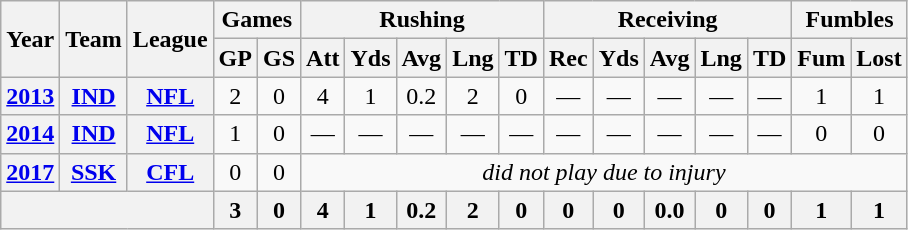<table class=wikitable style="text-align:center;">
<tr>
<th rowspan="2">Year</th>
<th rowspan="2">Team</th>
<th rowspan="2">League</th>
<th colspan="2">Games</th>
<th colspan="5">Rushing</th>
<th colspan="5">Receiving</th>
<th colspan="2">Fumbles</th>
</tr>
<tr>
<th>GP</th>
<th>GS</th>
<th>Att</th>
<th>Yds</th>
<th>Avg</th>
<th>Lng</th>
<th>TD</th>
<th>Rec</th>
<th>Yds</th>
<th>Avg</th>
<th>Lng</th>
<th>TD</th>
<th>Fum</th>
<th>Lost</th>
</tr>
<tr>
<th><a href='#'>2013</a></th>
<th><a href='#'>IND</a></th>
<th><a href='#'>NFL</a></th>
<td>2</td>
<td>0</td>
<td>4</td>
<td>1</td>
<td>0.2</td>
<td>2</td>
<td>0</td>
<td>—</td>
<td>—</td>
<td>—</td>
<td>—</td>
<td>—</td>
<td>1</td>
<td>1</td>
</tr>
<tr>
<th><a href='#'>2014</a></th>
<th><a href='#'>IND</a></th>
<th><a href='#'>NFL</a></th>
<td>1</td>
<td>0</td>
<td>—</td>
<td>—</td>
<td>—</td>
<td>—</td>
<td>—</td>
<td>—</td>
<td>—</td>
<td>—</td>
<td>—</td>
<td>—</td>
<td>0</td>
<td>0</td>
</tr>
<tr>
<th><a href='#'>2017</a></th>
<th><a href='#'>SSK</a></th>
<th><a href='#'>CFL</a></th>
<td>0</td>
<td>0</td>
<td colspan="12"><em>did not play due to injury</em></td>
</tr>
<tr>
<th colspan="3"></th>
<th>3</th>
<th>0</th>
<th>4</th>
<th>1</th>
<th>0.2</th>
<th>2</th>
<th>0</th>
<th>0</th>
<th>0</th>
<th>0.0</th>
<th>0</th>
<th>0</th>
<th>1</th>
<th>1</th>
</tr>
</table>
